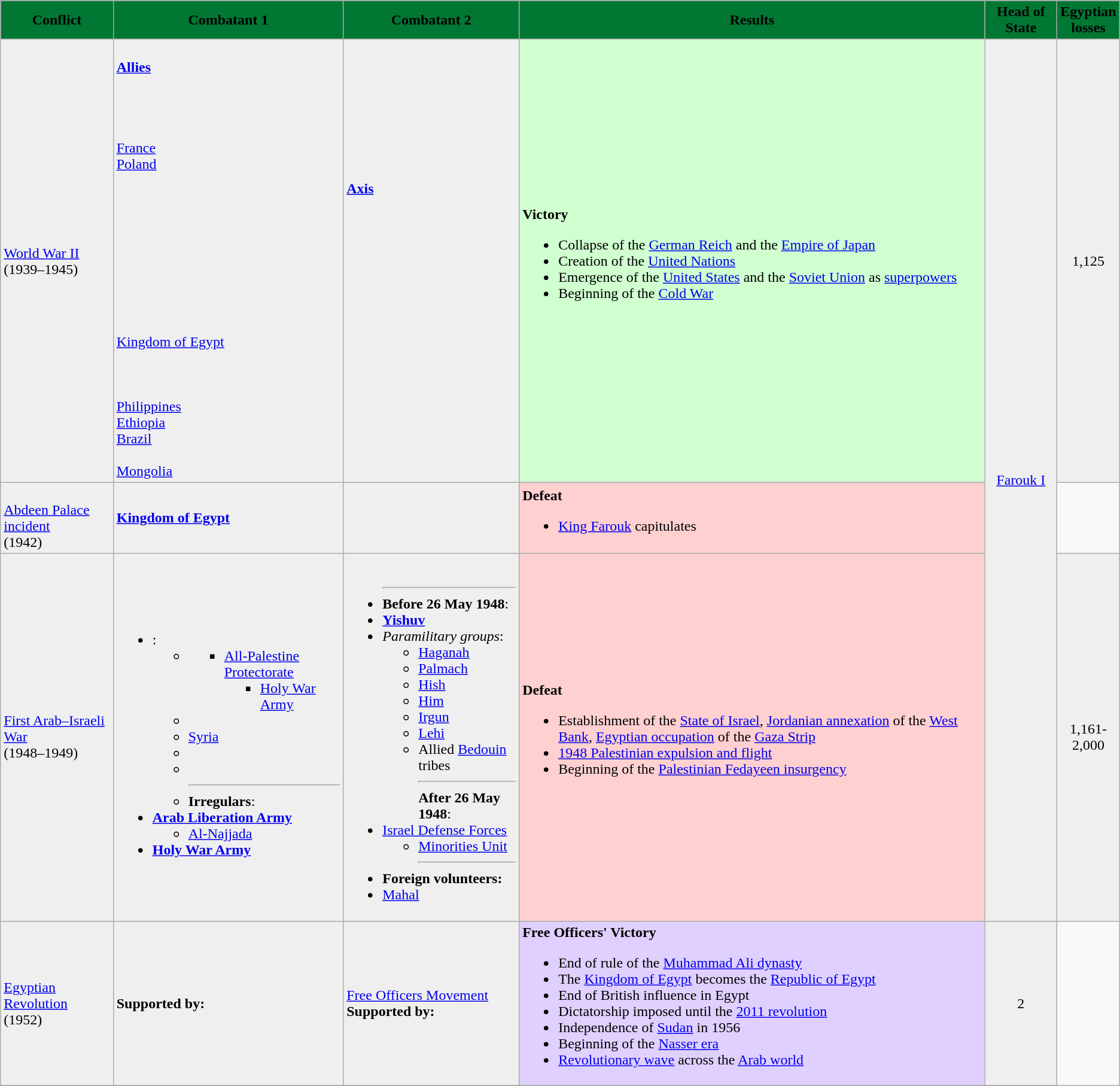<table class="wikitable">
<tr>
<th style="background:#007733" width==190px><span>Conflict</span></th>
<th style="background:#007733" width=="1" width=160px><span>Combatant 1</span></th>
<th style="background:#007733" width= rowspan="1" width=160px><span>Combatant 2</span></th>
<th style="background:#007733" width= rowspan="1" width=280px><span>Results</span></th>
<th style="background:#007733" width= rowspan="1" width=90px><span>Head of State</span></th>
<th style="background:#007733" width= rowspan="1" width=80px><span>Egyptian<br>losses</span></th>
</tr>
<tr>
<td style="background:#efefef"><a href='#'>World War II</a><br>(1939–1945)</td>
<td style="background:#efefef"><br><a href='#'><strong>Allies</strong></a><br><br><br><br><br> <a href='#'>France</a><br> <a href='#'>Poland</a><br><br><br><br><br><br><br><br><br><br><br> <a href='#'>Kingdom of Egypt</a><br><br><br><br> <a href='#'>Philippines</a><br> <a href='#'>Ethiopia</a><br> <a href='#'>Brazil</a><br><br> <a href='#'>Mongolia</a></td>
<td style="background:#efefef"><br><a href='#'><strong>Axis</strong></a><br>
<br><br><br><br><br><br><br><br><br><br></td>
<td style="background:#D0FFD0"><strong>Victory</strong><br><ul><li>Collapse of the <a href='#'>German Reich</a> and the <a href='#'>Empire of Japan</a></li><li>Creation of the <a href='#'>United Nations</a></li><li>Emergence of the <a href='#'>United States</a> and the <a href='#'>Soviet Union</a> as <a href='#'>superpowers</a></li><li>Beginning of the <a href='#'>Cold War</a></li></ul></td>
<td style="background:#efefef;text-align:center;" rowspan=3><a href='#'>Farouk I</a></td>
<td style="background:#efefef;text-align:center;" colspan=1>1,125</td>
</tr>
<tr>
<td style="background:#efefef"><br><a href='#'>Abdeen Palace incident</a><br>(1942)</td>
<td style="background:#efefef"><strong> <a href='#'>Kingdom of Egypt</a></strong></td>
<td style="background:#efefef"><br><strong></strong></td>
<td style="background:#FFD0D0"><strong>Defeat</strong><br><ul><li><a href='#'>King Farouk</a> capitulates</li></ul></td>
</tr>
<tr>
<td style="background:#efefef"><a href='#'>First Arab–Israeli War</a><br>(1948–1949)</td>
<td style="background:#efefef"><br><ul><li><strong></strong>:<ul><li><ul><li> <a href='#'>All-Palestine Protectorate</a><ul><li> <a href='#'>Holy War Army</a></li></ul></li></ul></li><li></li><li> <a href='#'>Syria</a></li><li></li><li></li><li><hr><strong>Irregulars</strong>:</li></ul></li><li> <strong><a href='#'>Arab Liberation Army</a></strong><ul><li> <a href='#'>Al-Najjada</a></li></ul></li><li> <strong><a href='#'>Holy War Army</a></strong></li></ul></td>
<td style="background:#efefef"><br><ul><li><strong></strong><hr><strong>Before 26 May 1948</strong>:</li><li> <strong><a href='#'>Yishuv</a></strong></li><li><em>Paramilitary groups</em>:<ul><li> <a href='#'>Haganah</a></li><li> <a href='#'>Palmach</a></li><li> <a href='#'>Hish</a></li><li> <a href='#'>Him</a></li><li> <a href='#'>Irgun</a></li><li> <a href='#'>Lehi</a></li><li>Allied <a href='#'>Bedouin</a> tribes<hr><strong>After 26 May 1948</strong>:</li></ul></li><li>  <a href='#'>Israel Defense Forces</a><ul><li> <a href='#'>Minorities Unit</a><hr></li></ul></li><li><strong>Foreign volunteers:</strong></li><li><a href='#'>Mahal</a></li></ul></td>
<td style="background:#FFD0D0"><strong>Defeat</strong><br><ul><li>Establishment of the <a href='#'>State of Israel</a>, <a href='#'>Jordanian annexation</a> of the <a href='#'>West Bank</a>, <a href='#'>Egyptian occupation</a> of the <a href='#'>Gaza Strip</a></li><li><a href='#'>1948 Palestinian expulsion and flight</a></li><li>Beginning of the <a href='#'>Palestinian Fedayeen insurgency</a></li></ul></td>
<td style="background:#efefef;text-align:center;">1,161-<br>2,000</td>
</tr>
<tr>
<td style="background:#efefef"><a href='#'>Egyptian Revolution</a><br>(1952)</td>
<td style="background:#efefef"><br><strong>Supported by:</strong><br><br></td>
<td style="background:#efefef"> <a href='#'>Free Officers Movement</a><br><strong>Supported by:</strong><br></td>
<td style="background:#E0D0FF"><strong>Free Officers' Victory</strong><br><ul><li>End of rule of the <a href='#'>Muhammad Ali dynasty</a></li><li>The <a href='#'>Kingdom of Egypt</a> becomes the <a href='#'>Republic of Egypt</a></li><li>End of British influence in Egypt</li><li>Dictatorship imposed until the <a href='#'>2011 revolution</a></li><li>Independence of <a href='#'>Sudan</a> in 1956</li><li>Beginning of the <a href='#'>Nasser era</a></li><li><a href='#'>Revolutionary wave</a> across the <a href='#'>Arab world</a></li></ul></td>
<td style="background:#efefef;text-align:center;">2</td>
</tr>
<tr>
</tr>
</table>
